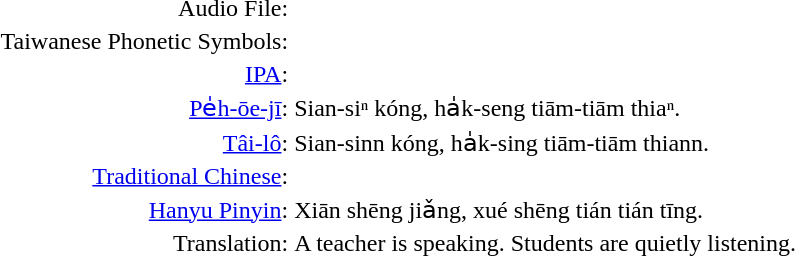<table>
<tr>
<td align=right>Audio File:</td>
<td></td>
</tr>
<tr>
<td align=right>Taiwanese Phonetic Symbols:</td>
<td></td>
</tr>
<tr>
<td align=right><a href='#'>IPA</a>:</td>
<td></td>
</tr>
<tr>
<td align=right><a href='#'>Pe̍h-ōe-jī</a>:</td>
<td>Sian-siⁿ kóng, ha̍k-seng tiām-tiām thiaⁿ.</td>
</tr>
<tr>
<td align=right><a href='#'>Tâi-lô</a>:</td>
<td>Sian-sinn kóng, ha̍k-sing tiām-tiām thiann.</td>
</tr>
<tr>
<td align=right><a href='#'>Traditional Chinese</a>:</td>
<td></td>
</tr>
<tr>
<td align=right><a href='#'>Hanyu Pinyin</a>:</td>
<td>Xiān shēng jiǎng, xué shēng tián tián tīng.</td>
</tr>
<tr>
<td align=right>Translation:</td>
<td>A teacher is speaking. Students are quietly listening.</td>
</tr>
</table>
